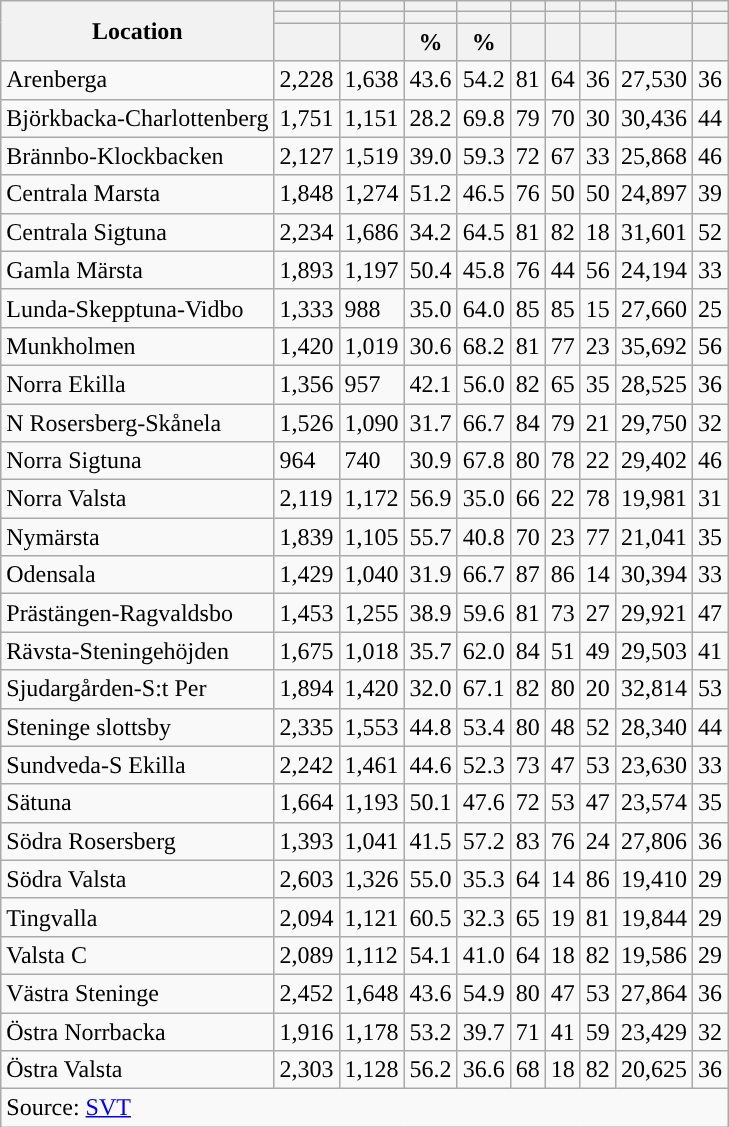<table role="presentation" class="wikitable sortable mw-collapsible mw-collapsed">
<tr>
<th rowspan="3">Location</th>
<th></th>
<th></th>
<th></th>
<th></th>
<th></th>
<th></th>
<th></th>
<th></th>
<th></th>
</tr>
<tr>
<th></th>
<th></th>
<th style="background:"></th>
<th style="background:"></th>
<th></th>
<th></th>
<th></th>
<th></th>
<th></th>
</tr>
<tr>
<th data-sort-type="number"></th>
<th data-sort-type="number"></th>
<th data-sort-type="number">%</th>
<th data-sort-type="number">%</th>
<th data-sort-type="number"></th>
<th data-sort-type="number"></th>
<th data-sort-type="number"></th>
<th data-sort-type="number"></th>
<th data-sort-type="number"></th>
</tr>
<tr>
<td align="left">Arenberga</td>
<td>2,228</td>
<td>1,638</td>
<td>43.6</td>
<td>54.2</td>
<td>81</td>
<td>64</td>
<td>36</td>
<td>27,530</td>
<td>36</td>
</tr>
<tr>
<td align="left">Björkbacka-Charlottenberg</td>
<td>1,751</td>
<td>1,151</td>
<td>28.2</td>
<td>69.8</td>
<td>79</td>
<td>70</td>
<td>30</td>
<td>30,436</td>
<td>44</td>
</tr>
<tr>
<td align="left">Brännbo-Klockbacken</td>
<td>2,127</td>
<td>1,519</td>
<td>39.0</td>
<td>59.3</td>
<td>72</td>
<td>67</td>
<td>33</td>
<td>25,868</td>
<td>46</td>
</tr>
<tr>
<td align="left">Centrala Marsta</td>
<td>1,848</td>
<td>1,274</td>
<td>51.2</td>
<td>46.5</td>
<td>76</td>
<td>50</td>
<td>50</td>
<td>24,897</td>
<td>39</td>
</tr>
<tr>
<td align="left">Centrala Sigtuna</td>
<td>2,234</td>
<td>1,686</td>
<td>34.2</td>
<td>64.5</td>
<td>81</td>
<td>82</td>
<td>18</td>
<td>31,601</td>
<td>52</td>
</tr>
<tr>
<td align="left">Gamla Märsta</td>
<td>1,893</td>
<td>1,197</td>
<td>50.4</td>
<td>45.8</td>
<td>76</td>
<td>44</td>
<td>56</td>
<td>24,194</td>
<td>33</td>
</tr>
<tr>
<td align="left">Lunda-Skepptuna-Vidbo</td>
<td>1,333</td>
<td>988</td>
<td>35.0</td>
<td>64.0</td>
<td>85</td>
<td>85</td>
<td>15</td>
<td>27,660</td>
<td>25</td>
</tr>
<tr>
<td align="left">Munkholmen</td>
<td>1,420</td>
<td>1,019</td>
<td>30.6</td>
<td>68.2</td>
<td>81</td>
<td>77</td>
<td>23</td>
<td>35,692</td>
<td>56</td>
</tr>
<tr>
<td align="left">Norra Ekilla</td>
<td>1,356</td>
<td>957</td>
<td>42.1</td>
<td>56.0</td>
<td>82</td>
<td>65</td>
<td>35</td>
<td>28,525</td>
<td>36</td>
</tr>
<tr>
<td align="left">N Rosersberg-Skånela</td>
<td>1,526</td>
<td>1,090</td>
<td>31.7</td>
<td>66.7</td>
<td>84</td>
<td>79</td>
<td>21</td>
<td>29,750</td>
<td>32</td>
</tr>
<tr>
<td align="left">Norra Sigtuna</td>
<td>964</td>
<td>740</td>
<td>30.9</td>
<td>67.8</td>
<td>80</td>
<td>78</td>
<td>22</td>
<td>29,402</td>
<td>46</td>
</tr>
<tr>
<td align="left">Norra Valsta</td>
<td>2,119</td>
<td>1,172</td>
<td>56.9</td>
<td>35.0</td>
<td>66</td>
<td>22</td>
<td>78</td>
<td>19,981</td>
<td>31</td>
</tr>
<tr>
<td align="left">Nymärsta</td>
<td>1,839</td>
<td>1,105</td>
<td>55.7</td>
<td>40.8</td>
<td>70</td>
<td>23</td>
<td>77</td>
<td>21,041</td>
<td>35</td>
</tr>
<tr>
<td align="left">Odensala</td>
<td>1,429</td>
<td>1,040</td>
<td>31.9</td>
<td>66.7</td>
<td>87</td>
<td>86</td>
<td>14</td>
<td>30,394</td>
<td>33</td>
</tr>
<tr>
<td align="left">Prästängen-Ragvaldsbo</td>
<td>1,453</td>
<td>1,255</td>
<td>38.9</td>
<td>59.6</td>
<td>81</td>
<td>73</td>
<td>27</td>
<td>29,921</td>
<td>47</td>
</tr>
<tr>
<td align="left">Rävsta-Steningehöjden</td>
<td>1,675</td>
<td>1,018</td>
<td>35.7</td>
<td>62.0</td>
<td>84</td>
<td>51</td>
<td>49</td>
<td>29,503</td>
<td>41</td>
</tr>
<tr>
<td align="left">Sjudargården-S:t Per</td>
<td>1,894</td>
<td>1,420</td>
<td>32.0</td>
<td>67.1</td>
<td>82</td>
<td>80</td>
<td>20</td>
<td>32,814</td>
<td>53</td>
</tr>
<tr>
<td align="left">Steninge slottsby</td>
<td>2,335</td>
<td>1,553</td>
<td>44.8</td>
<td>53.4</td>
<td>80</td>
<td>48</td>
<td>52</td>
<td>28,340</td>
<td>44</td>
</tr>
<tr>
<td align="left">Sundveda-S Ekilla</td>
<td>2,242</td>
<td>1,461</td>
<td>44.6</td>
<td>52.3</td>
<td>73</td>
<td>47</td>
<td>53</td>
<td>23,630</td>
<td>33</td>
</tr>
<tr>
<td align="left">Sätuna</td>
<td>1,664</td>
<td>1,193</td>
<td>50.1</td>
<td>47.6</td>
<td>72</td>
<td>53</td>
<td>47</td>
<td>23,574</td>
<td>35</td>
</tr>
<tr>
<td align="left">Södra Rosersberg</td>
<td>1,393</td>
<td>1,041</td>
<td>41.5</td>
<td>57.2</td>
<td>83</td>
<td>76</td>
<td>24</td>
<td>27,806</td>
<td>36</td>
</tr>
<tr>
<td align="left">Södra Valsta</td>
<td>2,603</td>
<td>1,326</td>
<td>55.0</td>
<td>35.3</td>
<td>64</td>
<td>14</td>
<td>86</td>
<td>19,410</td>
<td>29</td>
</tr>
<tr>
<td align="left">Tingvalla</td>
<td>2,094</td>
<td>1,121</td>
<td>60.5</td>
<td>32.3</td>
<td>65</td>
<td>19</td>
<td>81</td>
<td>19,844</td>
<td>29</td>
</tr>
<tr>
<td align="left">Valsta C</td>
<td>2,089</td>
<td>1,112</td>
<td>54.1</td>
<td>41.0</td>
<td>64</td>
<td>18</td>
<td>82</td>
<td>19,586</td>
<td>29</td>
</tr>
<tr>
<td align="left">Västra Steninge</td>
<td>2,452</td>
<td>1,648</td>
<td>43.6</td>
<td>54.9</td>
<td>80</td>
<td>47</td>
<td>53</td>
<td>27,864</td>
<td>36</td>
</tr>
<tr>
<td align="left">Östra Norrbacka</td>
<td>1,916</td>
<td>1,178</td>
<td>53.2</td>
<td>39.7</td>
<td>71</td>
<td>41</td>
<td>59</td>
<td>23,429</td>
<td>32</td>
</tr>
<tr>
<td align="left">Östra Valsta</td>
<td>2,303</td>
<td>1,128</td>
<td>56.2</td>
<td>36.6</td>
<td>68</td>
<td>18</td>
<td>82</td>
<td>20,625</td>
<td>36</td>
</tr>
<tr>
<td colspan="10" align="left">Source: <a href='#'>SVT</a></td>
</tr>
</table>
